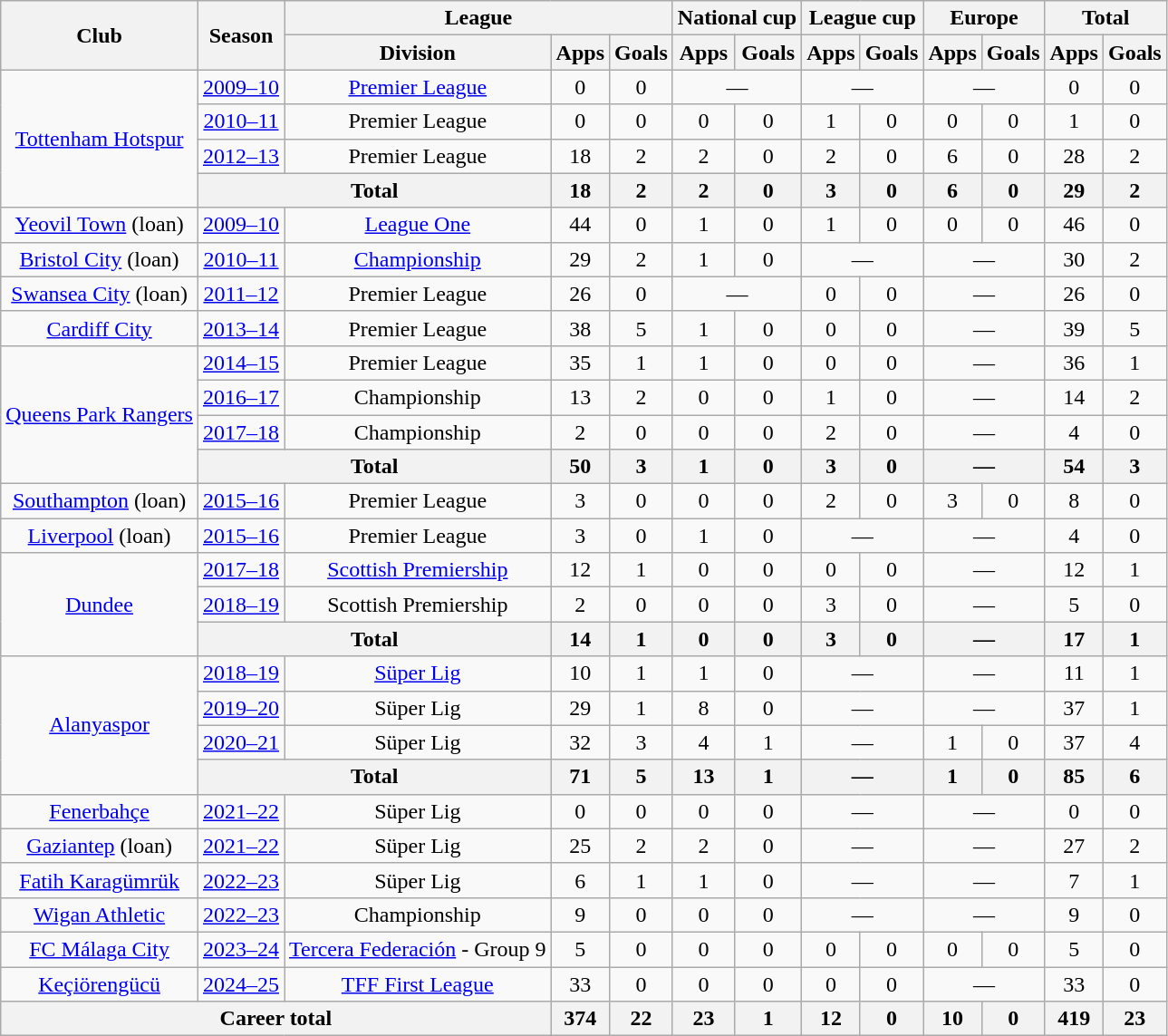<table class=wikitable style="text-align:center">
<tr>
<th rowspan=2>Club</th>
<th rowspan=2>Season</th>
<th colspan=3>League</th>
<th colspan=2>National cup</th>
<th colspan=2>League cup</th>
<th colspan=2>Europe</th>
<th colspan=2>Total</th>
</tr>
<tr>
<th>Division</th>
<th>Apps</th>
<th>Goals</th>
<th>Apps</th>
<th>Goals</th>
<th>Apps</th>
<th>Goals</th>
<th>Apps</th>
<th>Goals</th>
<th>Apps</th>
<th>Goals</th>
</tr>
<tr>
<td rowspan=4><a href='#'>Tottenham Hotspur</a></td>
<td><a href='#'>2009–10</a></td>
<td><a href='#'>Premier League</a></td>
<td>0</td>
<td>0</td>
<td colspan=2>—</td>
<td colspan=2>—</td>
<td colspan=2>—</td>
<td>0</td>
<td>0</td>
</tr>
<tr>
<td><a href='#'>2010–11</a></td>
<td>Premier League</td>
<td>0</td>
<td>0</td>
<td>0</td>
<td>0</td>
<td>1</td>
<td>0</td>
<td>0</td>
<td>0</td>
<td>1</td>
<td>0</td>
</tr>
<tr>
<td><a href='#'>2012–13</a></td>
<td>Premier League</td>
<td>18</td>
<td>2</td>
<td>2</td>
<td>0</td>
<td>2</td>
<td>0</td>
<td>6</td>
<td>0</td>
<td>28</td>
<td>2</td>
</tr>
<tr>
<th colspan=2>Total</th>
<th>18</th>
<th>2</th>
<th>2</th>
<th>0</th>
<th>3</th>
<th>0</th>
<th>6</th>
<th>0</th>
<th>29</th>
<th>2</th>
</tr>
<tr>
<td><a href='#'>Yeovil Town</a> (loan)</td>
<td><a href='#'>2009–10</a></td>
<td><a href='#'>League One</a></td>
<td>44</td>
<td>0</td>
<td>1</td>
<td>0</td>
<td>1</td>
<td>0</td>
<td>0</td>
<td>0</td>
<td>46</td>
<td>0</td>
</tr>
<tr>
<td><a href='#'>Bristol City</a> (loan)</td>
<td><a href='#'>2010–11</a></td>
<td><a href='#'>Championship</a></td>
<td>29</td>
<td>2</td>
<td>1</td>
<td>0</td>
<td colspan=2>—</td>
<td colspan=2>—</td>
<td>30</td>
<td>2</td>
</tr>
<tr>
<td><a href='#'>Swansea City</a> (loan)</td>
<td><a href='#'>2011–12</a></td>
<td>Premier League</td>
<td>26</td>
<td>0</td>
<td colspan=2>—</td>
<td>0</td>
<td>0</td>
<td colspan=2>—</td>
<td>26</td>
<td>0</td>
</tr>
<tr>
<td><a href='#'>Cardiff City</a></td>
<td><a href='#'>2013–14</a></td>
<td>Premier League</td>
<td>38</td>
<td>5</td>
<td>1</td>
<td>0</td>
<td>0</td>
<td>0</td>
<td colspan=2>—</td>
<td>39</td>
<td>5</td>
</tr>
<tr>
<td rowspan=4><a href='#'>Queens Park Rangers</a></td>
<td><a href='#'>2014–15</a></td>
<td>Premier League</td>
<td>35</td>
<td>1</td>
<td>1</td>
<td>0</td>
<td>0</td>
<td>0</td>
<td colspan=2>—</td>
<td>36</td>
<td>1</td>
</tr>
<tr>
<td><a href='#'>2016–17</a></td>
<td>Championship</td>
<td>13</td>
<td>2</td>
<td>0</td>
<td>0</td>
<td>1</td>
<td>0</td>
<td colspan=2>—</td>
<td>14</td>
<td>2</td>
</tr>
<tr>
<td><a href='#'>2017–18</a></td>
<td>Championship</td>
<td>2</td>
<td>0</td>
<td>0</td>
<td>0</td>
<td>2</td>
<td>0</td>
<td colspan=2>—</td>
<td>4</td>
<td>0</td>
</tr>
<tr>
<th colspan=2>Total</th>
<th>50</th>
<th>3</th>
<th>1</th>
<th>0</th>
<th>3</th>
<th>0</th>
<th colspan=2>—</th>
<th>54</th>
<th>3</th>
</tr>
<tr>
<td><a href='#'>Southampton</a> (loan)</td>
<td><a href='#'>2015–16</a></td>
<td>Premier League</td>
<td>3</td>
<td>0</td>
<td>0</td>
<td>0</td>
<td>2</td>
<td>0</td>
<td>3</td>
<td>0</td>
<td>8</td>
<td>0</td>
</tr>
<tr>
<td><a href='#'>Liverpool</a> (loan)</td>
<td><a href='#'>2015–16</a></td>
<td>Premier League</td>
<td>3</td>
<td>0</td>
<td>1</td>
<td>0</td>
<td colspan=2>—</td>
<td colspan=2>—</td>
<td>4</td>
<td>0</td>
</tr>
<tr>
<td rowspan=3><a href='#'>Dundee</a></td>
<td><a href='#'>2017–18</a></td>
<td><a href='#'>Scottish Premiership</a></td>
<td>12</td>
<td>1</td>
<td>0</td>
<td>0</td>
<td>0</td>
<td>0</td>
<td colspan=2>—</td>
<td>12</td>
<td>1</td>
</tr>
<tr>
<td><a href='#'>2018–19</a></td>
<td>Scottish Premiership</td>
<td>2</td>
<td>0</td>
<td>0</td>
<td>0</td>
<td>3</td>
<td>0</td>
<td colspan=2>—</td>
<td>5</td>
<td>0</td>
</tr>
<tr>
<th colspan=2>Total</th>
<th>14</th>
<th>1</th>
<th>0</th>
<th>0</th>
<th>3</th>
<th>0</th>
<th colspan=2>—</th>
<th>17</th>
<th>1</th>
</tr>
<tr>
<td rowspan=4><a href='#'>Alanyaspor</a></td>
<td><a href='#'>2018–19</a></td>
<td><a href='#'>Süper Lig</a></td>
<td>10</td>
<td>1</td>
<td>1</td>
<td>0</td>
<td colspan=2>—</td>
<td colspan=2>—</td>
<td>11</td>
<td>1</td>
</tr>
<tr>
<td><a href='#'>2019–20</a></td>
<td>Süper Lig</td>
<td>29</td>
<td>1</td>
<td>8</td>
<td>0</td>
<td colspan=2>—</td>
<td colspan=2>—</td>
<td>37</td>
<td>1</td>
</tr>
<tr>
<td><a href='#'>2020–21</a></td>
<td>Süper Lig</td>
<td>32</td>
<td>3</td>
<td>4</td>
<td>1</td>
<td colspan=2>—</td>
<td>1</td>
<td>0</td>
<td>37</td>
<td>4</td>
</tr>
<tr>
<th colspan=2>Total</th>
<th>71</th>
<th>5</th>
<th>13</th>
<th>1</th>
<th colspan=2>—</th>
<th>1</th>
<th>0</th>
<th>85</th>
<th>6</th>
</tr>
<tr>
<td><a href='#'>Fenerbahçe</a></td>
<td><a href='#'>2021–22</a></td>
<td>Süper Lig</td>
<td>0</td>
<td>0</td>
<td>0</td>
<td>0</td>
<td colspan=2>—</td>
<td colspan=2>—</td>
<td>0</td>
<td>0</td>
</tr>
<tr>
<td><a href='#'>Gaziantep</a> (loan)</td>
<td><a href='#'>2021–22</a></td>
<td>Süper Lig</td>
<td>25</td>
<td>2</td>
<td>2</td>
<td>0</td>
<td colspan=2>—</td>
<td colspan=2>—</td>
<td>27</td>
<td>2</td>
</tr>
<tr>
<td><a href='#'>Fatih Karagümrük</a></td>
<td><a href='#'>2022–23</a></td>
<td>Süper Lig</td>
<td>6</td>
<td>1</td>
<td>1</td>
<td>0</td>
<td colspan=2>—</td>
<td colspan=2>—</td>
<td>7</td>
<td>1</td>
</tr>
<tr>
<td><a href='#'>Wigan Athletic</a></td>
<td><a href='#'>2022–23</a></td>
<td>Championship</td>
<td>9</td>
<td>0</td>
<td>0</td>
<td>0</td>
<td colspan=2>—</td>
<td colspan=2>—</td>
<td>9</td>
<td>0</td>
</tr>
<tr>
<td><a href='#'>FC Málaga City</a></td>
<td><a href='#'>2023–24</a></td>
<td><a href='#'>Tercera Federación</a> - Group 9</td>
<td>5</td>
<td>0</td>
<td>0</td>
<td>0</td>
<td>0</td>
<td>0</td>
<td>0</td>
<td>0</td>
<td>5</td>
<td>0</td>
</tr>
<tr>
<td><a href='#'>Keçiörengücü</a></td>
<td><a href='#'>2024–25</a></td>
<td><a href='#'>TFF First League</a></td>
<td>33</td>
<td>0</td>
<td>0</td>
<td>0</td>
<td>0</td>
<td>0</td>
<td colspan=2>—</td>
<td>33</td>
<td>0</td>
</tr>
<tr>
<th colspan="3">Career total</th>
<th>374</th>
<th>22</th>
<th>23</th>
<th>1</th>
<th>12</th>
<th>0</th>
<th>10</th>
<th>0</th>
<th>419</th>
<th>23</th>
</tr>
</table>
